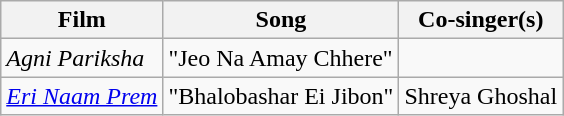<table class="wikitable plainrowheaders" textcolor:#000;">
<tr>
<th scope="col"><strong>Film</strong></th>
<th scope="col"><strong>Song</strong></th>
<th scope="col"><strong>Co-singer(s)</strong></th>
</tr>
<tr>
<td><em>Agni Pariksha</em></td>
<td>"Jeo Na Amay Chhere"</td>
<td></td>
</tr>
<tr>
<td><em><a href='#'>Eri Naam Prem</a></em></td>
<td>"Bhalobashar Ei Jibon"</td>
<td>Shreya Ghoshal</td>
</tr>
</table>
